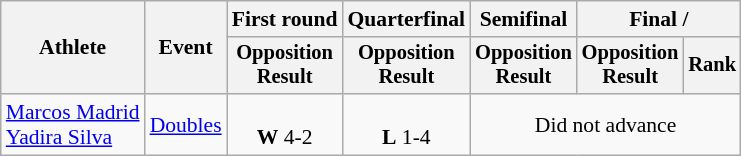<table class=wikitable style=font-size:90%;text-align:center>
<tr>
<th rowspan=2>Athlete</th>
<th rowspan=2>Event</th>
<th>First round</th>
<th>Quarterfinal</th>
<th>Semifinal</th>
<th colspan=2>Final / </th>
</tr>
<tr style=font-size:95%>
<th>Opposition<br>Result</th>
<th>Opposition<br>Result</th>
<th>Opposition<br>Result</th>
<th>Opposition<br>Result</th>
<th>Rank</th>
</tr>
<tr>
<td align=left><a href='#'>Marcos Madrid</a><br><a href='#'>Yadira Silva</a></td>
<td align=left><a href='#'>Doubles</a></td>
<td><br><strong>W</strong> 4-2</td>
<td><br><strong>L</strong> 1-4</td>
<td colspan=3>Did not advance</td>
</tr>
</table>
